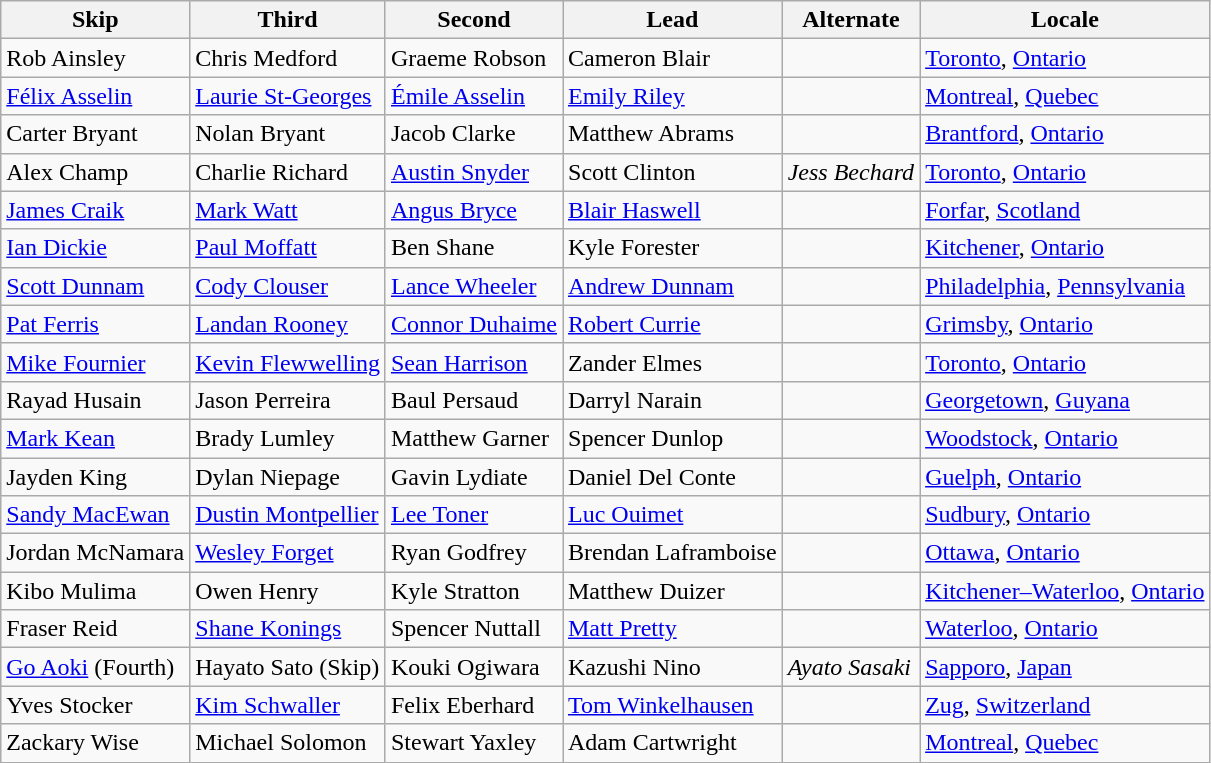<table class=wikitable>
<tr>
<th scope="col">Skip</th>
<th scope="col">Third</th>
<th scope="col">Second</th>
<th scope="col">Lead</th>
<th scope="col">Alternate</th>
<th scope="col">Locale</th>
</tr>
<tr>
<td>Rob Ainsley</td>
<td>Chris Medford</td>
<td>Graeme Robson</td>
<td>Cameron Blair</td>
<td></td>
<td> <a href='#'>Toronto</a>, <a href='#'>Ontario</a></td>
</tr>
<tr>
<td><a href='#'>Félix Asselin</a></td>
<td><a href='#'>Laurie St-Georges</a></td>
<td><a href='#'>Émile Asselin</a></td>
<td><a href='#'>Emily Riley</a></td>
<td></td>
<td> <a href='#'>Montreal</a>, <a href='#'>Quebec</a></td>
</tr>
<tr>
<td>Carter Bryant</td>
<td>Nolan Bryant</td>
<td>Jacob Clarke</td>
<td>Matthew Abrams</td>
<td></td>
<td> <a href='#'>Brantford</a>, <a href='#'>Ontario</a></td>
</tr>
<tr>
<td>Alex Champ</td>
<td>Charlie Richard</td>
<td><a href='#'>Austin Snyder</a></td>
<td>Scott Clinton</td>
<td><em>Jess Bechard</em></td>
<td> <a href='#'>Toronto</a>, <a href='#'>Ontario</a></td>
</tr>
<tr>
<td><a href='#'>James Craik</a></td>
<td><a href='#'>Mark Watt</a></td>
<td><a href='#'>Angus Bryce</a></td>
<td><a href='#'>Blair Haswell</a></td>
<td></td>
<td> <a href='#'>Forfar</a>, <a href='#'>Scotland</a></td>
</tr>
<tr>
<td><a href='#'>Ian Dickie</a></td>
<td><a href='#'>Paul Moffatt</a></td>
<td>Ben Shane</td>
<td>Kyle Forester</td>
<td></td>
<td> <a href='#'>Kitchener</a>, <a href='#'>Ontario</a></td>
</tr>
<tr>
<td><a href='#'>Scott Dunnam</a></td>
<td><a href='#'>Cody Clouser</a></td>
<td><a href='#'>Lance Wheeler</a></td>
<td><a href='#'>Andrew Dunnam</a></td>
<td></td>
<td> <a href='#'>Philadelphia</a>, <a href='#'>Pennsylvania</a></td>
</tr>
<tr>
<td><a href='#'>Pat Ferris</a></td>
<td><a href='#'>Landan Rooney</a></td>
<td><a href='#'>Connor Duhaime</a></td>
<td><a href='#'>Robert Currie</a></td>
<td></td>
<td> <a href='#'>Grimsby</a>, <a href='#'>Ontario</a></td>
</tr>
<tr>
<td><a href='#'>Mike Fournier</a></td>
<td><a href='#'>Kevin Flewwelling</a></td>
<td><a href='#'>Sean Harrison</a></td>
<td>Zander Elmes</td>
<td></td>
<td> <a href='#'>Toronto</a>, <a href='#'>Ontario</a></td>
</tr>
<tr>
<td>Rayad Husain</td>
<td>Jason Perreira</td>
<td>Baul Persaud</td>
<td>Darryl Narain</td>
<td></td>
<td> <a href='#'>Georgetown</a>, <a href='#'>Guyana</a></td>
</tr>
<tr>
<td><a href='#'>Mark Kean</a></td>
<td>Brady Lumley</td>
<td>Matthew Garner</td>
<td>Spencer Dunlop</td>
<td></td>
<td> <a href='#'>Woodstock</a>, <a href='#'>Ontario</a></td>
</tr>
<tr>
<td>Jayden King</td>
<td>Dylan Niepage</td>
<td>Gavin Lydiate</td>
<td>Daniel Del Conte</td>
<td></td>
<td> <a href='#'>Guelph</a>, <a href='#'>Ontario</a></td>
</tr>
<tr>
<td><a href='#'>Sandy MacEwan</a></td>
<td><a href='#'>Dustin Montpellier</a></td>
<td><a href='#'>Lee Toner</a></td>
<td><a href='#'>Luc Ouimet</a></td>
<td></td>
<td> <a href='#'>Sudbury</a>, <a href='#'>Ontario</a></td>
</tr>
<tr>
<td>Jordan McNamara</td>
<td><a href='#'>Wesley Forget</a></td>
<td>Ryan Godfrey</td>
<td>Brendan Laframboise</td>
<td></td>
<td> <a href='#'>Ottawa</a>, <a href='#'>Ontario</a></td>
</tr>
<tr>
<td>Kibo Mulima</td>
<td>Owen Henry</td>
<td>Kyle Stratton</td>
<td>Matthew Duizer</td>
<td></td>
<td> <a href='#'>Kitchener–Waterloo</a>, <a href='#'>Ontario</a></td>
</tr>
<tr>
<td>Fraser Reid</td>
<td><a href='#'>Shane Konings</a></td>
<td>Spencer Nuttall</td>
<td><a href='#'>Matt Pretty</a></td>
<td></td>
<td> <a href='#'>Waterloo</a>, <a href='#'>Ontario</a></td>
</tr>
<tr>
<td><a href='#'>Go Aoki</a> (Fourth)</td>
<td>Hayato Sato (Skip)</td>
<td>Kouki Ogiwara</td>
<td>Kazushi Nino</td>
<td><em>Ayato Sasaki</em></td>
<td> <a href='#'>Sapporo</a>, <a href='#'>Japan</a></td>
</tr>
<tr>
<td>Yves Stocker</td>
<td><a href='#'>Kim Schwaller</a></td>
<td>Felix Eberhard</td>
<td><a href='#'>Tom Winkelhausen</a></td>
<td></td>
<td> <a href='#'>Zug</a>, <a href='#'>Switzerland</a></td>
</tr>
<tr>
<td>Zackary Wise</td>
<td>Michael Solomon</td>
<td>Stewart Yaxley</td>
<td>Adam Cartwright</td>
<td></td>
<td> <a href='#'>Montreal</a>, <a href='#'>Quebec</a></td>
</tr>
</table>
